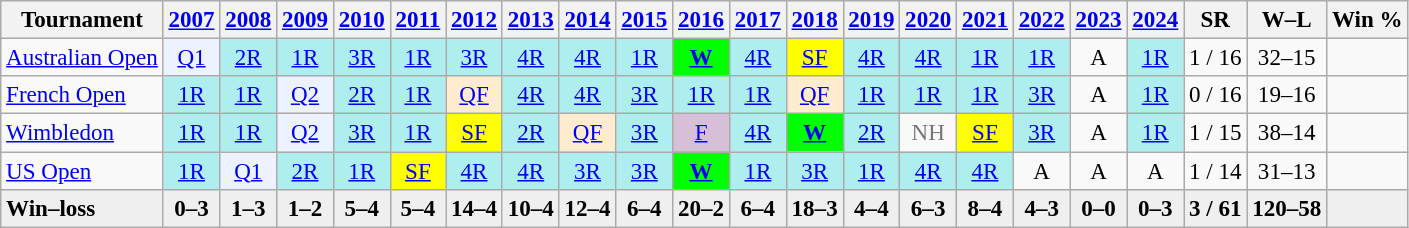<table class="wikitable nowrap" style=font-size:96%;text-align:center>
<tr>
<th>Tournament</th>
<th><a href='#'>2007</a></th>
<th><a href='#'>2008</a></th>
<th><a href='#'>2009</a></th>
<th><a href='#'>2010</a></th>
<th><a href='#'>2011</a></th>
<th><a href='#'>2012</a></th>
<th><a href='#'>2013</a></th>
<th><a href='#'>2014</a></th>
<th><a href='#'>2015</a></th>
<th><a href='#'>2016</a></th>
<th><a href='#'>2017</a></th>
<th><a href='#'>2018</a></th>
<th><a href='#'>2019</a></th>
<th><a href='#'>2020</a></th>
<th><a href='#'>2021</a></th>
<th><a href='#'>2022</a></th>
<th><a href='#'>2023</a></th>
<th><a href='#'>2024</a></th>
<th>SR</th>
<th>W–L</th>
<th>Win %</th>
</tr>
<tr>
<td align=left><a href='#'>Australian Open</a></td>
<td bgcolor=ecf2ff><a href='#'>Q1</a></td>
<td bgcolor=afeeee><a href='#'>2R</a></td>
<td bgcolor=afeeee><a href='#'>1R</a></td>
<td bgcolor=afeeee><a href='#'>3R</a></td>
<td bgcolor=afeeee><a href='#'>1R</a></td>
<td bgcolor=afeeee><a href='#'>3R</a></td>
<td bgcolor=afeeee><a href='#'>4R</a></td>
<td bgcolor=afeeee><a href='#'>4R</a></td>
<td bgcolor=afeeee><a href='#'>1R</a></td>
<td bgcolor=lime><a href='#'><strong>W</strong></a></td>
<td bgcolor=afeeee><a href='#'>4R</a></td>
<td bgcolor=yellow><a href='#'>SF</a></td>
<td bgcolor=afeeee><a href='#'>4R</a></td>
<td bgcolor=afeeee><a href='#'>4R</a></td>
<td bgcolor=afeeee><a href='#'>1R</a></td>
<td bgcolor=afeeee><a href='#'>1R</a></td>
<td>A</td>
<td bgcolor=afeeee><a href='#'>1R</a></td>
<td>1 / 16</td>
<td>32–15</td>
<td></td>
</tr>
<tr>
<td align=left><a href='#'>French Open</a></td>
<td bgcolor=afeeee><a href='#'>1R</a></td>
<td bgcolor=afeeee><a href='#'>1R</a></td>
<td bgcolor=ecf2ff><a href='#'>Q2</a></td>
<td bgcolor=afeeee><a href='#'>2R</a></td>
<td bgcolor=afeeee><a href='#'>1R</a></td>
<td bgcolor=ffebcd><a href='#'>QF</a></td>
<td bgcolor=afeeee><a href='#'>4R</a></td>
<td bgcolor=afeeee><a href='#'>4R</a></td>
<td bgcolor=afeeee><a href='#'>3R</a></td>
<td bgcolor=afeeee><a href='#'>1R</a></td>
<td bgcolor=afeeee><a href='#'>1R</a></td>
<td bgcolor=ffebcd><a href='#'>QF</a></td>
<td bgcolor=afeeee><a href='#'>1R</a></td>
<td bgcolor=afeeee><a href='#'>1R</a></td>
<td bgcolor=afeeee><a href='#'>1R</a></td>
<td bgcolor=afeeee><a href='#'>3R</a></td>
<td>A</td>
<td bgcolor=afeeee><a href='#'>1R</a></td>
<td>0 / 16</td>
<td>19–16</td>
<td></td>
</tr>
<tr>
<td align=left><a href='#'>Wimbledon</a></td>
<td bgcolor=afeeee><a href='#'>1R</a></td>
<td bgcolor=afeeee><a href='#'>1R</a></td>
<td bgcolor=ecf2ff><a href='#'>Q2</a></td>
<td bgcolor=afeeee><a href='#'>3R</a></td>
<td bgcolor=afeeee><a href='#'>1R</a></td>
<td bgcolor=yellow><a href='#'>SF</a></td>
<td bgcolor=afeeee><a href='#'>2R</a></td>
<td bgcolor=ffebcd><a href='#'>QF</a></td>
<td bgcolor=afeeee><a href='#'>3R</a></td>
<td bgcolor=thistle><a href='#'>F</a></td>
<td bgcolor=afeeee><a href='#'>4R</a></td>
<td bgcolor=lime><a href='#'><strong>W</strong></a></td>
<td bgcolor=afeeee><a href='#'>2R</a></td>
<td style="color:#767676">NH</td>
<td bgcolor=yellow><a href='#'>SF</a></td>
<td bgcolor=afeeee><a href='#'>3R</a></td>
<td>A</td>
<td bgcolor=afeeee><a href='#'>1R</a></td>
<td>1 / 15</td>
<td>38–14</td>
<td></td>
</tr>
<tr>
<td align=left><a href='#'>US Open</a></td>
<td bgcolor=afeeee><a href='#'>1R</a></td>
<td bgcolor=ecf2ff><a href='#'>Q1</a></td>
<td bgcolor=afeeee><a href='#'>2R</a></td>
<td bgcolor=afeeee><a href='#'>1R</a></td>
<td bgcolor=yellow><a href='#'>SF</a></td>
<td bgcolor=afeeee><a href='#'>4R</a></td>
<td bgcolor=afeeee><a href='#'>4R</a></td>
<td bgcolor=afeeee><a href='#'>3R</a></td>
<td bgcolor=afeeee><a href='#'>3R</a></td>
<td bgcolor=lime><a href='#'><strong>W</strong></a></td>
<td bgcolor=afeeee><a href='#'>1R</a></td>
<td bgcolor=afeeee><a href='#'>3R</a></td>
<td bgcolor=afeeee><a href='#'>1R</a></td>
<td bgcolor=afeeee><a href='#'>4R</a></td>
<td bgcolor=afeeee><a href='#'>4R</a></td>
<td>A</td>
<td>A</td>
<td>A</td>
<td>1 / 14</td>
<td>31–13</td>
<td></td>
</tr>
<tr style="font-weight:bold; background:#efefef;">
<td style=text-align:left>Win–loss</td>
<td>0–3</td>
<td>1–3</td>
<td>1–2</td>
<td>5–4</td>
<td>5–4</td>
<td>14–4</td>
<td>10–4</td>
<td>12–4</td>
<td>6–4</td>
<td>20–2</td>
<td>6–4</td>
<td>18–3</td>
<td>4–4</td>
<td>6–3</td>
<td>8–4</td>
<td>4–3</td>
<td>0–0</td>
<td>0–3</td>
<td>3 / 61</td>
<td>120–58</td>
<td></td>
</tr>
</table>
